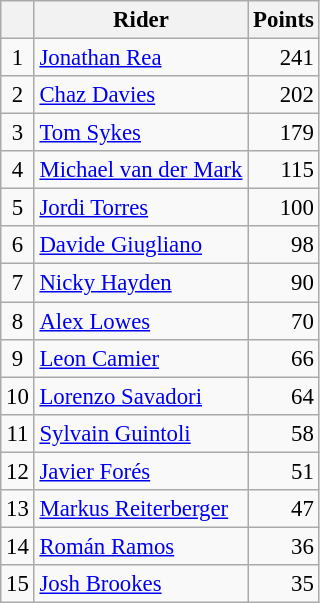<table class="wikitable" style="font-size: 95%;">
<tr>
<th></th>
<th>Rider</th>
<th>Points</th>
</tr>
<tr>
<td align=center>1</td>
<td> <a href='#'>Jonathan Rea</a></td>
<td align=right>241</td>
</tr>
<tr>
<td align=center>2</td>
<td> <a href='#'>Chaz Davies</a></td>
<td align=right>202</td>
</tr>
<tr>
<td align=center>3</td>
<td> <a href='#'>Tom Sykes</a></td>
<td align=right>179</td>
</tr>
<tr>
<td align=center>4</td>
<td> <a href='#'>Michael van der Mark</a></td>
<td align=right>115</td>
</tr>
<tr>
<td align=center>5</td>
<td> <a href='#'>Jordi Torres</a></td>
<td align=right>100</td>
</tr>
<tr>
<td align=center>6</td>
<td> <a href='#'>Davide Giugliano</a></td>
<td align=right>98</td>
</tr>
<tr>
<td align=center>7</td>
<td> <a href='#'>Nicky Hayden</a></td>
<td align=right>90</td>
</tr>
<tr>
<td align=center>8</td>
<td> <a href='#'>Alex Lowes</a></td>
<td align=right>70</td>
</tr>
<tr>
<td align=center>9</td>
<td> <a href='#'>Leon Camier</a></td>
<td align=right>66</td>
</tr>
<tr>
<td align=center>10</td>
<td> <a href='#'>Lorenzo Savadori</a></td>
<td align=right>64</td>
</tr>
<tr>
<td align=center>11</td>
<td> <a href='#'>Sylvain Guintoli</a></td>
<td align=right>58</td>
</tr>
<tr>
<td align=center>12</td>
<td> <a href='#'>Javier Forés</a></td>
<td align=right>51</td>
</tr>
<tr>
<td align=center>13</td>
<td> <a href='#'>Markus Reiterberger</a></td>
<td align=right>47</td>
</tr>
<tr>
<td align=center>14</td>
<td> <a href='#'>Román Ramos</a></td>
<td align=right>36</td>
</tr>
<tr>
<td align=center>15</td>
<td> <a href='#'>Josh Brookes</a></td>
<td align=right>35</td>
</tr>
</table>
